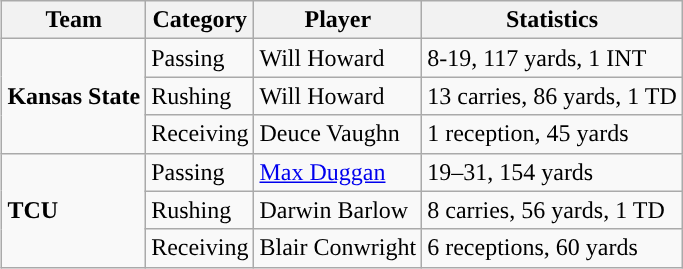<table class="wikitable" style="float: right;">
<tr>
<th>Team</th>
<th>Category</th>
<th>Player</th>
<th>Statistics</th>
</tr>
<tr>
<td rowspan=3><strong>Kansas State</strong></td>
<td>Passing</td>
<td>Will Howard</td>
<td>8-19, 117 yards, 1 INT</td>
</tr>
<tr>
<td>Rushing</td>
<td>Will Howard</td>
<td>13 carries, 86 yards, 1 TD</td>
</tr>
<tr>
<td>Receiving</td>
<td>Deuce Vaughn</td>
<td>1 reception, 45 yards</td>
</tr>
<tr>
<td rowspan=3><strong>TCU</strong></td>
<td>Passing</td>
<td><a href='#'>Max Duggan</a></td>
<td>19–31, 154 yards</td>
</tr>
<tr>
<td>Rushing</td>
<td>Darwin Barlow</td>
<td>8 carries, 56 yards, 1 TD</td>
</tr>
<tr>
<td>Receiving</td>
<td>Blair Conwright</td>
<td>6 receptions, 60 yards</td>
</tr>
</table>
